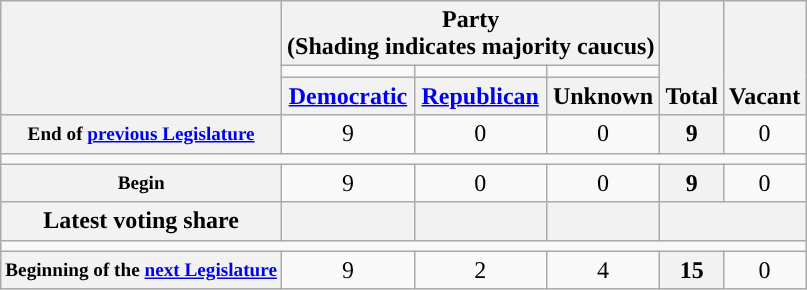<table class=wikitable style="text-align:center">
<tr style="vertical-align:bottom;">
<th rowspan=3></th>
<th colspan=3>Party <div>(Shading indicates majority caucus)</div></th>
<th rowspan=3>Total</th>
<th rowspan=3>Vacant</th>
</tr>
<tr style="height:5px">
<td style="background-color:"></td>
<td style="background-color:"></td>
<td style="background-color:"></td>
</tr>
<tr>
<th><a href='#'>Democratic</a></th>
<th><a href='#'>Republican</a></th>
<th>Unknown</th>
</tr>
<tr>
<th style="white-space:nowrap; font-size:80%;">End of <a href='#'>previous Legislature</a></th>
<td>9</td>
<td>0</td>
<td>0</td>
<th>9</th>
<td>0</td>
</tr>
<tr>
<td colspan=6></td>
</tr>
<tr>
<th style="font-size:80%">Begin</th>
<td>9</td>
<td>0</td>
<td>0</td>
<th>9</th>
<td>0</td>
</tr>
<tr>
<th>Latest voting share</th>
<th></th>
<th></th>
<th></th>
<th colspan=2></th>
</tr>
<tr>
<td colspan=6></td>
</tr>
<tr>
<th style="white-space:nowrap; font-size:80%;">Beginning of the <a href='#'>next Legislature</a></th>
<td>9</td>
<td>2</td>
<td>4</td>
<th>15</th>
<td>0</td>
</tr>
</table>
